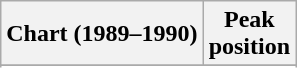<table class="wikitable sortable">
<tr>
<th align="left">Chart (1989–1990)</th>
<th align="center">Peak<br>position</th>
</tr>
<tr>
</tr>
<tr>
</tr>
</table>
